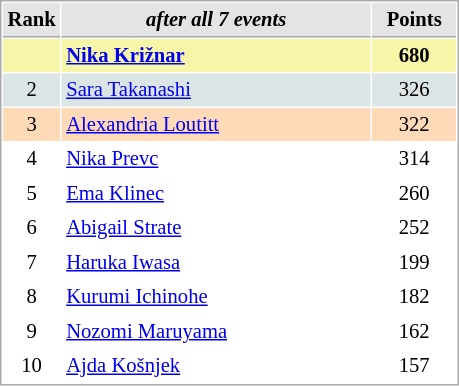<table cellspacing="1" cellpadding="3" style="border:1px solid #AAAAAA;font-size:86%">
<tr style="background-color: #E4E4E4;">
<th style="border-bottom:1px solid #AAAAAA; width: 10px;">Rank</th>
<th style="border-bottom:1px solid #AAAAAA; width: 200px;"><em>after all 7 events</em></th>
<th style="border-bottom:1px solid #AAAAAA; width: 50px;">Points</th>
</tr>
<tr style="background:#f7f6a8;">
<td align=center></td>
<td> <strong><a href='#'>Nika Križnar</a></strong></td>
<td align=center><strong>680</strong></td>
</tr>
<tr style="background:#dce5e5;">
<td align=center>2</td>
<td> <a href='#'>Sara Takanashi</a></td>
<td align=center>326</td>
</tr>
<tr style="background:#ffdab9;">
<td align=center>3</td>
<td> <a href='#'>Alexandria Loutitt</a></td>
<td align=center>322</td>
</tr>
<tr>
<td align=center>4</td>
<td> <a href='#'>Nika Prevc</a></td>
<td align=center>314</td>
</tr>
<tr>
<td align=center>5</td>
<td> <a href='#'>Ema Klinec</a></td>
<td align=center>260</td>
</tr>
<tr>
<td align=center>6</td>
<td> <a href='#'>Abigail Strate</a></td>
<td align=center>252</td>
</tr>
<tr>
<td align=center>7</td>
<td> <a href='#'>Haruka Iwasa</a></td>
<td align=center>199</td>
</tr>
<tr>
<td align=center>8</td>
<td> <a href='#'>Kurumi Ichinohe</a></td>
<td align=center>182</td>
</tr>
<tr>
<td align=center>9</td>
<td> <a href='#'>Nozomi Maruyama</a></td>
<td align=center>162</td>
</tr>
<tr>
<td align=center>10</td>
<td> <a href='#'>Ajda Košnjek</a></td>
<td align=center>157</td>
</tr>
</table>
